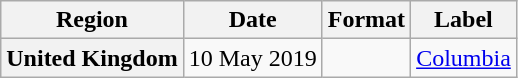<table class="wikitable plainrowheaders">
<tr>
<th>Region</th>
<th>Date</th>
<th>Format</th>
<th>Label</th>
</tr>
<tr>
<th scope="row">United Kingdom</th>
<td>10 May 2019</td>
<td></td>
<td><a href='#'>Columbia</a></td>
</tr>
</table>
